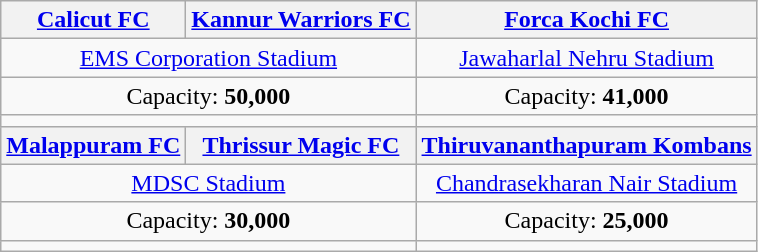<table class="wikitable" style="text-align:center; font-size:100%;">
<tr>
<th><a href='#'>Calicut FC</a></th>
<th><a href='#'>Kannur Warriors FC</a></th>
<th><a href='#'>Forca Kochi FC</a></th>
</tr>
<tr>
<td colspan="2"><a href='#'>EMS Corporation Stadium</a></td>
<td><a href='#'>Jawaharlal Nehru Stadium</a></td>
</tr>
<tr>
<td colspan="2">Capacity: <strong>50,000</strong></td>
<td>Capacity: <strong>41,000</strong></td>
</tr>
<tr>
<td colspan="2"></td>
<td></td>
</tr>
<tr>
<th><a href='#'>Malappuram FC</a></th>
<th><a href='#'>Thrissur Magic FC</a></th>
<th><a href='#'>Thiruvananthapuram Kombans</a></th>
</tr>
<tr>
<td colspan="2"><a href='#'>MDSC Stadium</a></td>
<td><a href='#'>Chandrasekharan Nair Stadium</a></td>
</tr>
<tr>
<td colspan="2">Capacity: <strong>30,000</strong></td>
<td>Capacity: <strong>25,000</strong></td>
</tr>
<tr>
<td colspan="2"></td>
<td></td>
</tr>
</table>
